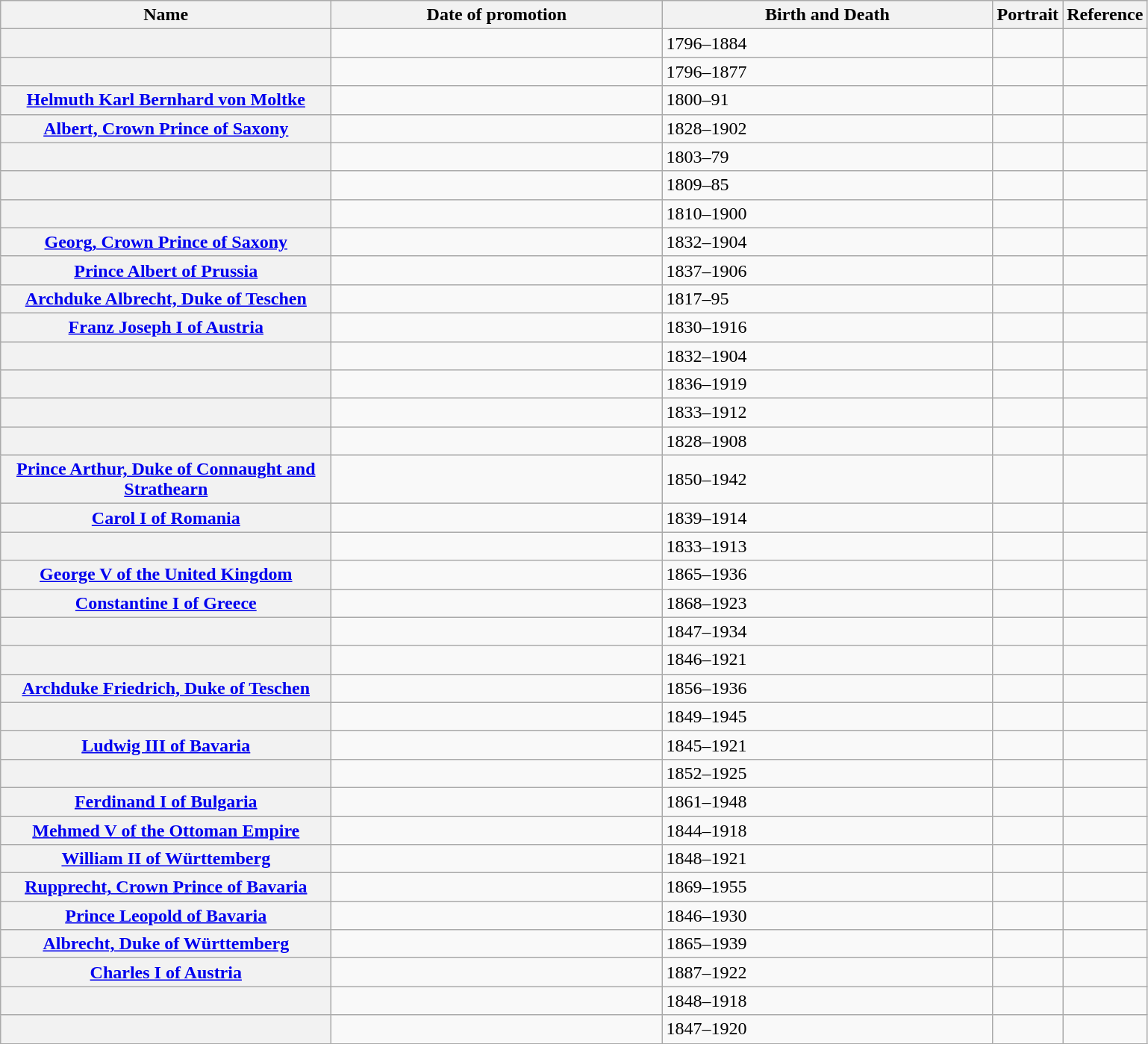<table class="wikitable plainrowheaders sortable" style="margin-right: 0;">
<tr>
<th scope="col" style="width: 18em;">Name</th>
<th scope="col" style="width: 18em;">Date of promotion</th>
<th scope="col" style="width: 18em;">Birth and Death</th>
<th scope="col" class="unsortable">Portrait</th>
<th scope="col" class="unsortable">Reference</th>
</tr>
<tr>
<th scope="row"></th>
<td></td>
<td>1796–1884</td>
<td></td>
<td></td>
</tr>
<tr>
<th scope="row"></th>
<td></td>
<td>1796–1877</td>
<td></td>
<td></td>
</tr>
<tr>
<th scope="row"><a href='#'>Helmuth Karl Bernhard von Moltke</a></th>
<td></td>
<td>1800–91</td>
<td></td>
<td></td>
</tr>
<tr>
<th scope="row"><a href='#'>Albert, Crown Prince of Saxony</a></th>
<td></td>
<td>1828–1902</td>
<td></td>
<td></td>
</tr>
<tr>
<th scope="row"></th>
<td></td>
<td>1803–79</td>
<td></td>
<td></td>
</tr>
<tr>
<th scope="row"></th>
<td></td>
<td>1809–85</td>
<td></td>
<td></td>
</tr>
<tr>
<th scope="row"></th>
<td></td>
<td>1810–1900</td>
<td></td>
<td></td>
</tr>
<tr>
<th scope="row"><a href='#'>Georg, Crown Prince of Saxony</a></th>
<td></td>
<td>1832–1904</td>
<td></td>
<td></td>
</tr>
<tr>
<th scope="row"><a href='#'>Prince Albert of Prussia</a></th>
<td></td>
<td>1837–1906</td>
<td></td>
<td></td>
</tr>
<tr>
<th scope="row"><a href='#'>Archduke Albrecht, Duke of Teschen</a></th>
<td></td>
<td>1817–95</td>
<td></td>
<td></td>
</tr>
<tr>
<th scope="row"><a href='#'>Franz Joseph I of Austria</a></th>
<td></td>
<td>1830–1916</td>
<td></td>
<td></td>
</tr>
<tr>
<th scope="row"></th>
<td></td>
<td>1832–1904</td>
<td></td>
<td></td>
</tr>
<tr>
<th scope="row"></th>
<td></td>
<td>1836–1919</td>
<td></td>
<td></td>
</tr>
<tr>
<th scope="row"></th>
<td></td>
<td>1833–1912</td>
<td></td>
<td></td>
</tr>
<tr>
<th scope="row"></th>
<td></td>
<td>1828–1908</td>
<td></td>
<td></td>
</tr>
<tr>
<th scope="row"><a href='#'>Prince Arthur, Duke of Connaught and Strathearn</a></th>
<td></td>
<td>1850–1942</td>
<td></td>
<td></td>
</tr>
<tr>
<th scope="row"><a href='#'>Carol I of Romania</a></th>
<td></td>
<td>1839–1914</td>
<td></td>
<td></td>
</tr>
<tr>
<th scope="row"></th>
<td></td>
<td>1833–1913</td>
<td></td>
<td></td>
</tr>
<tr>
<th scope="row"><a href='#'>George V of the United Kingdom</a></th>
<td></td>
<td>1865–1936</td>
<td></td>
<td></td>
</tr>
<tr>
<th scope="row"><a href='#'>Constantine I of Greece</a></th>
<td></td>
<td>1868–1923</td>
<td></td>
<td></td>
</tr>
<tr>
<th scope="row"></th>
<td></td>
<td>1847–1934</td>
<td></td>
<td></td>
</tr>
<tr>
<th scope="row"></th>
<td></td>
<td>1846–1921</td>
<td></td>
<td></td>
</tr>
<tr>
<th scope="row"><a href='#'>Archduke Friedrich, Duke of Teschen</a></th>
<td></td>
<td>1856–1936</td>
<td></td>
<td></td>
</tr>
<tr>
<th scope="row"></th>
<td></td>
<td>1849–1945</td>
<td></td>
<td></td>
</tr>
<tr>
<th scope="row"><a href='#'>Ludwig III of Bavaria</a></th>
<td></td>
<td>1845–1921</td>
<td></td>
<td></td>
</tr>
<tr>
<th scope="row"></th>
<td></td>
<td>1852–1925</td>
<td></td>
<td></td>
</tr>
<tr>
<th scope="row"><a href='#'>Ferdinand I of Bulgaria</a></th>
<td></td>
<td>1861–1948</td>
<td></td>
<td></td>
</tr>
<tr>
<th scope="row"><a href='#'>Mehmed V of the Ottoman Empire</a></th>
<td></td>
<td>1844–1918</td>
<td></td>
<td></td>
</tr>
<tr>
<th scope="row"><a href='#'>William II of Württemberg</a></th>
<td></td>
<td>1848–1921</td>
<td></td>
<td></td>
</tr>
<tr>
<th scope="row"><a href='#'>Rupprecht, Crown Prince of Bavaria</a></th>
<td></td>
<td>1869–1955</td>
<td></td>
<td></td>
</tr>
<tr>
<th scope="row"><a href='#'>Prince Leopold of Bavaria</a></th>
<td></td>
<td>1846–1930</td>
<td></td>
<td></td>
</tr>
<tr>
<th scope="row"><a href='#'>Albrecht, Duke of Württemberg</a></th>
<td></td>
<td>1865–1939</td>
<td></td>
<td></td>
</tr>
<tr>
<th scope="row"><a href='#'>Charles I of Austria</a></th>
<td></td>
<td>1887–1922</td>
<td></td>
<td></td>
</tr>
<tr>
<th scope="row"></th>
<td></td>
<td>1848–1918</td>
<td></td>
<td></td>
</tr>
<tr>
<th scope="row"></th>
<td></td>
<td>1847–1920</td>
<td></td>
<td></td>
</tr>
</table>
